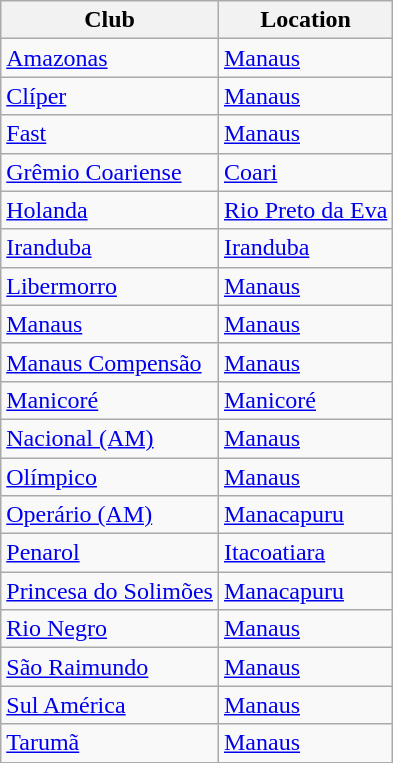<table class="wikitable sortable">
<tr>
<th>Club</th>
<th>Location</th>
</tr>
<tr>
<td><a href='#'>Amazonas</a></td>
<td><a href='#'>Manaus</a></td>
</tr>
<tr>
<td><a href='#'>Clíper</a></td>
<td><a href='#'>Manaus</a></td>
</tr>
<tr>
<td><a href='#'>Fast</a></td>
<td><a href='#'>Manaus</a></td>
</tr>
<tr>
<td><a href='#'>Grêmio Coariense</a></td>
<td><a href='#'>Coari</a></td>
</tr>
<tr>
<td><a href='#'>Holanda</a></td>
<td><a href='#'>Rio Preto da Eva</a></td>
</tr>
<tr>
<td><a href='#'>Iranduba</a></td>
<td><a href='#'>Iranduba</a></td>
</tr>
<tr>
<td><a href='#'>Libermorro</a></td>
<td><a href='#'>Manaus</a></td>
</tr>
<tr>
<td><a href='#'>Manaus</a></td>
<td><a href='#'>Manaus</a></td>
</tr>
<tr>
<td><a href='#'>Manaus Compensão</a></td>
<td><a href='#'>Manaus</a></td>
</tr>
<tr>
<td><a href='#'>Manicoré</a></td>
<td><a href='#'>Manicoré</a></td>
</tr>
<tr>
<td><a href='#'>Nacional (AM)</a></td>
<td><a href='#'>Manaus</a></td>
</tr>
<tr>
<td><a href='#'>Olímpico</a></td>
<td><a href='#'>Manaus</a></td>
</tr>
<tr>
<td><a href='#'>Operário (AM)</a></td>
<td><a href='#'>Manacapuru</a></td>
</tr>
<tr>
<td><a href='#'>Penarol</a></td>
<td><a href='#'>Itacoatiara</a></td>
</tr>
<tr>
<td><a href='#'>Princesa do Solimões</a></td>
<td><a href='#'>Manacapuru</a></td>
</tr>
<tr>
<td><a href='#'>Rio Negro</a></td>
<td><a href='#'>Manaus</a></td>
</tr>
<tr>
<td><a href='#'>São Raimundo</a></td>
<td><a href='#'>Manaus</a></td>
</tr>
<tr>
<td><a href='#'>Sul América</a></td>
<td><a href='#'>Manaus</a></td>
</tr>
<tr>
<td><a href='#'>Tarumã</a></td>
<td><a href='#'>Manaus</a></td>
</tr>
</table>
